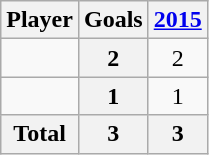<table class="wikitable sortable" style="text-align:center;">
<tr>
<th>Player</th>
<th>Goals</th>
<th><a href='#'>2015</a></th>
</tr>
<tr>
<td align="left"></td>
<th>2</th>
<td>2</td>
</tr>
<tr>
<td align="left"></td>
<th>1</th>
<td>1</td>
</tr>
<tr class="sortbottom">
<th>Total</th>
<th>3</th>
<th>3</th>
</tr>
</table>
